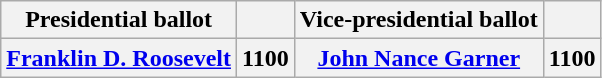<table class="wikitable" style="text-align:left">
<tr>
<th>Presidential ballot</th>
<th></th>
<th>Vice-presidential ballot</th>
<th></th>
</tr>
<tr>
<th><a href='#'>Franklin D. Roosevelt</a></th>
<th>1100</th>
<th><a href='#'>John Nance Garner</a></th>
<th>1100</th>
</tr>
</table>
